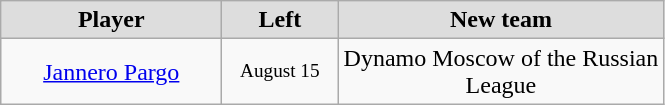<table class="wikitable" style="text-align: center">
<tr align="center"  bgcolor="#dddddd">
<td style="width:140px"><strong>Player</strong></td>
<td style="width:70px"><strong>Left</strong></td>
<td style="width:210px"><strong>New team</strong></td>
</tr>
<tr style="height:40px">
<td><a href='#'>Jannero Pargo</a></td>
<td style="font-size: 80%">August 15</td>
<td>Dynamo Moscow of the Russian League</td>
</tr>
</table>
